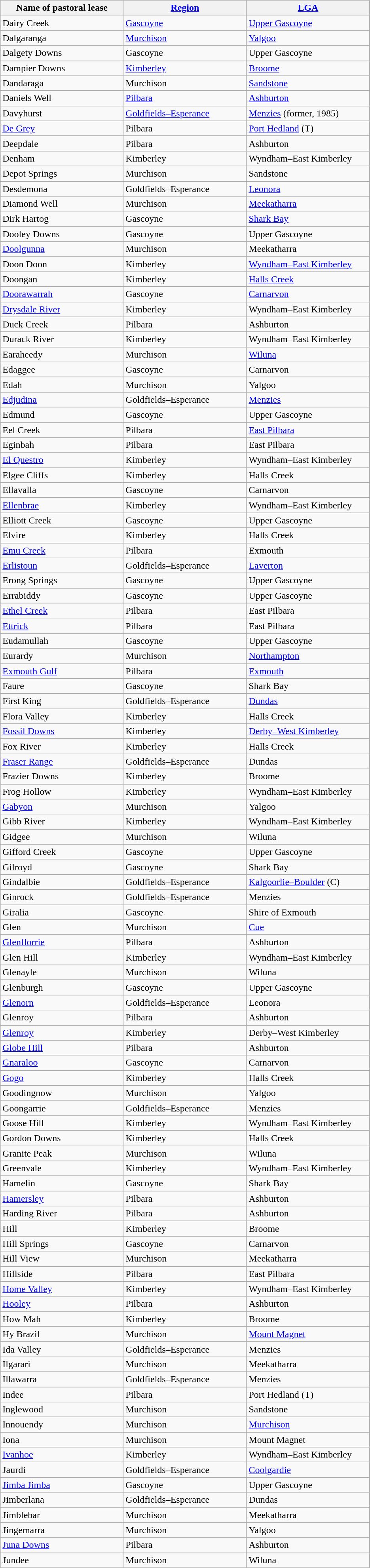<table class="sortable wikitable">
<tr>
<th width="200">Name of pastoral lease</th>
<th width="200"><a href='#'>Region</a></th>
<th width="200"><a href='#'>LGA</a></th>
</tr>
<tr>
<td>Dairy Creek</td>
<td><a href='#'>Gascoyne</a></td>
<td><a href='#'>Upper Gascoyne</a></td>
</tr>
<tr>
<td>Dalgaranga</td>
<td><a href='#'>Murchison</a></td>
<td><a href='#'>Yalgoo</a></td>
</tr>
<tr>
<td>Dalgety Downs</td>
<td>Gascoyne</td>
<td>Upper Gascoyne</td>
</tr>
<tr>
<td>Dampier Downs</td>
<td><a href='#'>Kimberley</a></td>
<td><a href='#'>Broome</a></td>
</tr>
<tr>
<td>Dandaraga</td>
<td>Murchison</td>
<td><a href='#'>Sandstone</a></td>
</tr>
<tr>
<td>Daniels Well</td>
<td><a href='#'>Pilbara</a></td>
<td><a href='#'>Ashburton</a></td>
</tr>
<tr>
<td>Davyhurst</td>
<td><a href='#'>Goldfields–Esperance</a></td>
<td><a href='#'>Menzies</a> (former, 1985)</td>
</tr>
<tr>
<td><a href='#'>De Grey</a></td>
<td>Pilbara</td>
<td><a href='#'>Port Hedland</a> (T)</td>
</tr>
<tr>
<td>Deepdale</td>
<td>Pilbara</td>
<td>Ashburton</td>
</tr>
<tr>
<td>Denham</td>
<td>Kimberley</td>
<td>Wyndham–East Kimberley</td>
</tr>
<tr>
<td>Depot Springs</td>
<td>Murchison</td>
<td>Sandstone</td>
</tr>
<tr>
<td>Desdemona</td>
<td>Goldfields–Esperance</td>
<td><a href='#'>Leonora</a></td>
</tr>
<tr>
<td>Diamond Well</td>
<td>Murchison</td>
<td><a href='#'>Meekatharra</a></td>
</tr>
<tr>
<td>Dirk Hartog</td>
<td>Gascoyne</td>
<td><a href='#'>Shark Bay</a></td>
</tr>
<tr>
<td>Dooley Downs</td>
<td>Gascoyne</td>
<td>Upper Gascoyne</td>
</tr>
<tr>
<td><a href='#'>Doolgunna</a></td>
<td>Murchison</td>
<td>Meekatharra</td>
</tr>
<tr>
<td>Doon Doon</td>
<td>Kimberley</td>
<td><a href='#'>Wyndham–East Kimberley</a></td>
</tr>
<tr>
<td>Doongan</td>
<td>Kimberley</td>
<td><a href='#'>Halls Creek</a></td>
</tr>
<tr>
<td><a href='#'>Doorawarrah</a></td>
<td>Gascoyne</td>
<td><a href='#'>Carnarvon</a></td>
</tr>
<tr>
<td><a href='#'>Drysdale River</a></td>
<td>Kimberley</td>
<td>Wyndham–East Kimberley</td>
</tr>
<tr>
<td>Duck Creek</td>
<td>Pilbara</td>
<td>Ashburton</td>
</tr>
<tr>
<td>Durack River</td>
<td>Kimberley</td>
<td>Wyndham–East Kimberley</td>
</tr>
<tr>
<td>Earaheedy</td>
<td>Murchison</td>
<td><a href='#'>Wiluna</a></td>
</tr>
<tr>
<td>Edaggee</td>
<td>Gascoyne</td>
<td>Carnarvon</td>
</tr>
<tr>
<td>Edah</td>
<td>Murchison</td>
<td>Yalgoo</td>
</tr>
<tr>
<td><a href='#'>Edjudina</a></td>
<td>Goldfields–Esperance</td>
<td><a href='#'>Menzies</a></td>
</tr>
<tr>
<td>Edmund</td>
<td>Gascoyne</td>
<td>Upper Gascoyne</td>
</tr>
<tr>
<td>Eel Creek</td>
<td>Pilbara</td>
<td><a href='#'>East Pilbara</a></td>
</tr>
<tr>
<td>Eginbah</td>
<td>Pilbara</td>
<td>East Pilbara</td>
</tr>
<tr>
<td><a href='#'>El Questro</a></td>
<td>Kimberley</td>
<td>Wyndham–East Kimberley</td>
</tr>
<tr>
<td>Elgee Cliffs</td>
<td>Kimberley</td>
<td>Halls Creek</td>
</tr>
<tr>
<td>Ellavalla</td>
<td>Gascoyne</td>
<td>Carnarvon</td>
</tr>
<tr>
<td><a href='#'>Ellenbrae</a></td>
<td>Kimberley</td>
<td>Wyndham–East Kimberley</td>
</tr>
<tr>
<td>Elliott Creek</td>
<td>Gascoyne</td>
<td>Upper Gascoyne</td>
</tr>
<tr>
<td>Elvire</td>
<td>Kimberley</td>
<td>Halls Creek</td>
</tr>
<tr>
<td><a href='#'>Emu Creek</a></td>
<td>Pilbara</td>
<td>Exmouth</td>
</tr>
<tr>
<td><a href='#'>Erlistoun</a></td>
<td>Goldfields–Esperance</td>
<td><a href='#'>Laverton</a></td>
</tr>
<tr>
<td>Erong Springs</td>
<td>Gascoyne</td>
<td>Upper Gascoyne</td>
</tr>
<tr>
<td>Errabiddy</td>
<td>Gascoyne</td>
<td>Upper Gascoyne</td>
</tr>
<tr>
<td><a href='#'>Ethel Creek</a></td>
<td>Pilbara</td>
<td>East Pilbara</td>
</tr>
<tr>
<td><a href='#'>Ettrick</a></td>
<td>Pilbara</td>
<td>East Pilbara</td>
</tr>
<tr>
<td>Eudamullah</td>
<td>Gascoyne</td>
<td>Upper Gascoyne</td>
</tr>
<tr>
<td>Eurardy</td>
<td>Murchison</td>
<td><a href='#'>Northampton</a></td>
</tr>
<tr>
<td><a href='#'>Exmouth Gulf</a></td>
<td>Pilbara</td>
<td><a href='#'>Exmouth</a></td>
</tr>
<tr>
<td>Faure</td>
<td>Gascoyne</td>
<td>Shark Bay</td>
</tr>
<tr>
<td>First King</td>
<td>Goldfields–Esperance</td>
<td><a href='#'>Dundas</a></td>
</tr>
<tr>
<td>Flora Valley</td>
<td>Kimberley</td>
<td>Halls Creek</td>
</tr>
<tr>
<td><a href='#'>Fossil Downs</a></td>
<td>Kimberley</td>
<td><a href='#'>Derby–West Kimberley</a></td>
</tr>
<tr>
<td>Fox River</td>
<td>Kimberley</td>
<td>Halls Creek</td>
</tr>
<tr>
<td><a href='#'>Fraser Range</a></td>
<td>Goldfields–Esperance</td>
<td>Dundas</td>
</tr>
<tr>
<td>Frazier Downs</td>
<td>Kimberley</td>
<td>Broome</td>
</tr>
<tr>
<td>Frog Hollow</td>
<td>Kimberley</td>
<td>Wyndham–East Kimberley</td>
</tr>
<tr>
<td><a href='#'>Gabyon</a></td>
<td>Murchison</td>
<td>Yalgoo</td>
</tr>
<tr>
<td>Gibb River</td>
<td>Kimberley</td>
<td>Wyndham–East Kimberley</td>
</tr>
<tr>
<td>Gidgee</td>
<td>Murchison</td>
<td>Wiluna</td>
</tr>
<tr>
<td>Gifford Creek</td>
<td>Gascoyne</td>
<td>Upper Gascoyne</td>
</tr>
<tr>
<td>Gilroyd</td>
<td>Gascoyne</td>
<td>Shark Bay</td>
</tr>
<tr>
<td>Gindalbie</td>
<td>Goldfields–Esperance</td>
<td><a href='#'>Kalgoorlie–Boulder</a> (C)</td>
</tr>
<tr>
<td>Ginrock</td>
<td>Goldfields–Esperance</td>
<td>Menzies</td>
</tr>
<tr>
<td>Giralia</td>
<td>Gascoyne</td>
<td>Shire of Exmouth</td>
</tr>
<tr>
<td>Glen</td>
<td>Murchison</td>
<td><a href='#'>Cue</a></td>
</tr>
<tr>
<td><a href='#'>Glenflorrie</a></td>
<td>Pilbara</td>
<td>Ashburton</td>
</tr>
<tr>
<td>Glen Hill</td>
<td>Kimberley</td>
<td>Wyndham–East Kimberley</td>
</tr>
<tr>
<td>Glenayle</td>
<td>Murchison</td>
<td>Wiluna</td>
</tr>
<tr>
<td>Glenburgh</td>
<td>Gascoyne</td>
<td>Upper Gascoyne</td>
</tr>
<tr>
<td><a href='#'>Glenorn</a></td>
<td>Goldfields–Esperance</td>
<td>Leonora</td>
</tr>
<tr>
<td>Glenroy</td>
<td>Pilbara</td>
<td>Ashburton</td>
</tr>
<tr>
<td><a href='#'>Glenroy</a></td>
<td>Kimberley</td>
<td>Derby–West Kimberley</td>
</tr>
<tr>
<td><a href='#'>Globe Hill</a></td>
<td>Pilbara</td>
<td>Ashburton</td>
</tr>
<tr>
<td><a href='#'>Gnaraloo</a></td>
<td>Gascoyne</td>
<td>Carnarvon</td>
</tr>
<tr>
<td><a href='#'>Gogo</a></td>
<td>Kimberley</td>
<td>Halls Creek</td>
</tr>
<tr>
<td>Goodingnow</td>
<td>Murchison</td>
<td>Yalgoo</td>
</tr>
<tr>
<td>Goongarrie</td>
<td>Goldfields–Esperance</td>
<td>Menzies</td>
</tr>
<tr>
<td>Goose Hill</td>
<td>Kimberley</td>
<td>Wyndham–East Kimberley</td>
</tr>
<tr>
<td>Gordon Downs</td>
<td>Kimberley</td>
<td>Halls Creek</td>
</tr>
<tr>
<td>Granite Peak</td>
<td>Murchison</td>
<td>Wiluna</td>
</tr>
<tr>
<td>Greenvale</td>
<td>Kimberley</td>
<td>Wyndham–East Kimberley</td>
</tr>
<tr>
<td>Hamelin</td>
<td>Gascoyne</td>
<td>Shark Bay</td>
</tr>
<tr>
<td><a href='#'>Hamersley</a></td>
<td>Pilbara</td>
<td>Ashburton</td>
</tr>
<tr>
<td>Harding River</td>
<td>Pilbara</td>
<td>Ashburton</td>
</tr>
<tr>
<td>Hill</td>
<td>Kimberley</td>
<td>Broome</td>
</tr>
<tr>
<td>Hill Springs</td>
<td>Gascoyne</td>
<td>Carnarvon</td>
</tr>
<tr>
<td>Hill View</td>
<td>Murchison</td>
<td>Meekatharra</td>
</tr>
<tr>
<td>Hillside</td>
<td>Pilbara</td>
<td>East Pilbara</td>
</tr>
<tr>
<td><a href='#'>Home Valley</a></td>
<td>Kimberley</td>
<td>Wyndham–East Kimberley</td>
</tr>
<tr>
<td><a href='#'>Hooley</a></td>
<td>Pilbara</td>
<td>Ashburton</td>
</tr>
<tr>
<td>How Mah</td>
<td>Kimberley</td>
<td>Broome</td>
</tr>
<tr>
<td>Hy Brazil</td>
<td>Murchison</td>
<td><a href='#'>Mount Magnet</a></td>
</tr>
<tr>
<td>Ida Valley</td>
<td>Goldfields–Esperance</td>
<td>Menzies</td>
</tr>
<tr>
<td>Ilgarari</td>
<td>Murchison</td>
<td>Meekatharra</td>
</tr>
<tr>
<td>Illawarra</td>
<td>Goldfields–Esperance</td>
<td>Menzies</td>
</tr>
<tr>
<td>Indee</td>
<td>Pilbara</td>
<td>Port Hedland (T)</td>
</tr>
<tr>
<td>Inglewood</td>
<td>Murchison</td>
<td>Sandstone</td>
</tr>
<tr>
<td>Innouendy</td>
<td>Murchison</td>
<td><a href='#'>Murchison</a></td>
</tr>
<tr>
<td>Iona</td>
<td>Murchison</td>
<td>Mount Magnet</td>
</tr>
<tr>
<td><a href='#'>Ivanhoe</a></td>
<td>Kimberley</td>
<td>Wyndham–East Kimberley</td>
</tr>
<tr>
<td>Jaurdi</td>
<td>Goldfields–Esperance</td>
<td><a href='#'>Coolgardie</a></td>
</tr>
<tr>
<td><a href='#'>Jimba Jimba</a></td>
<td>Gascoyne</td>
<td>Upper Gascoyne</td>
</tr>
<tr>
<td>Jimberlana</td>
<td>Goldfields–Esperance</td>
<td>Dundas</td>
</tr>
<tr>
<td>Jimblebar</td>
<td>Murchison</td>
<td>Meekatharra</td>
</tr>
<tr>
<td>Jingemarra</td>
<td>Murchison</td>
<td>Yalgoo</td>
</tr>
<tr>
<td><a href='#'>Juna Downs</a></td>
<td>Pilbara</td>
<td>Ashburton</td>
</tr>
<tr>
<td>Jundee</td>
<td>Murchison</td>
<td>Wiluna</td>
</tr>
</table>
